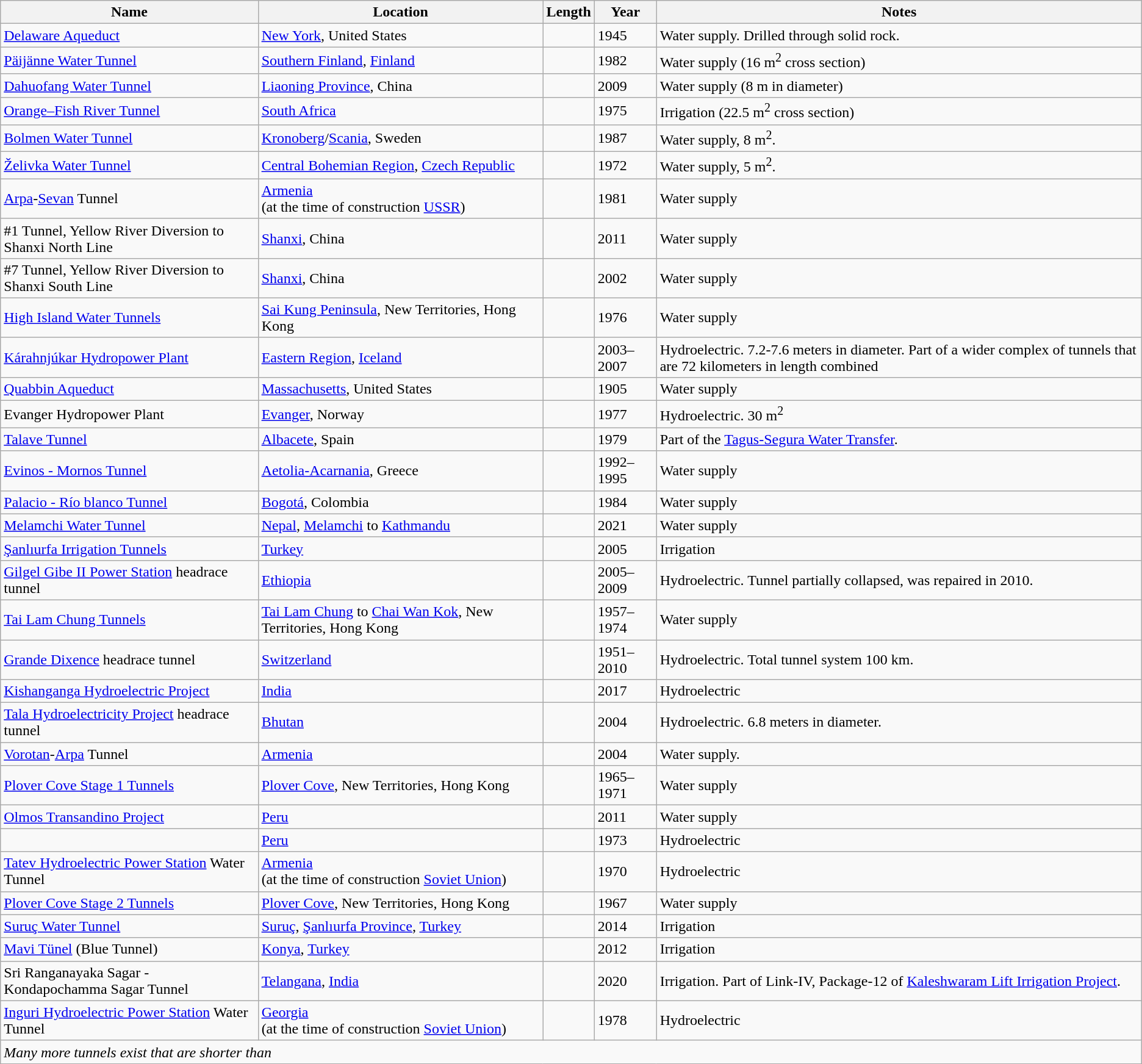<table class="wikitable sortable">
<tr>
<th>Name</th>
<th>Location</th>
<th>Length</th>
<th>Year</th>
<th>Notes<br></th>
</tr>
<tr>
<td><a href='#'>Delaware Aqueduct</a></td>
<td><a href='#'>New York</a>, United States</td>
<td></td>
<td>1945</td>
<td>Water supply. Drilled through solid rock.</td>
</tr>
<tr>
<td><a href='#'>Päijänne Water Tunnel</a></td>
<td><a href='#'>Southern Finland</a>, <a href='#'>Finland</a></td>
<td></td>
<td>1982</td>
<td>Water supply (16 m<sup>2</sup> cross section)</td>
</tr>
<tr>
<td><a href='#'>Dahuofang Water Tunnel</a></td>
<td><a href='#'>Liaoning Province</a>, China</td>
<td></td>
<td>2009</td>
<td>Water supply (8 m in diameter)</td>
</tr>
<tr>
<td><a href='#'>Orange–Fish River Tunnel</a></td>
<td><a href='#'>South Africa</a></td>
<td></td>
<td>1975</td>
<td>Irrigation (22.5 m<sup>2</sup> cross section)</td>
</tr>
<tr>
<td><a href='#'>Bolmen Water Tunnel</a></td>
<td><a href='#'>Kronoberg</a>/<a href='#'>Scania</a>, Sweden</td>
<td></td>
<td>1987</td>
<td>Water supply, 8 m<sup>2</sup>.</td>
</tr>
<tr>
<td><a href='#'>Želivka Water Tunnel</a></td>
<td><a href='#'>Central Bohemian Region</a>, <a href='#'>Czech Republic</a></td>
<td></td>
<td>1972</td>
<td>Water supply, 5 m<sup>2</sup>.</td>
</tr>
<tr>
<td><a href='#'>Arpa</a>-<a href='#'>Sevan</a> Tunnel</td>
<td><a href='#'>Armenia</a><br>(at the time of construction <a href='#'>USSR</a>)</td>
<td></td>
<td>1981</td>
<td>Water supply</td>
</tr>
<tr>
<td>#1 Tunnel, Yellow River Diversion to Shanxi North Line</td>
<td><a href='#'>Shanxi</a>, China</td>
<td></td>
<td>2011</td>
<td>Water supply</td>
</tr>
<tr>
<td>#7 Tunnel, Yellow River Diversion to Shanxi South Line</td>
<td><a href='#'>Shanxi</a>, China</td>
<td></td>
<td>2002</td>
<td>Water supply</td>
</tr>
<tr>
<td><a href='#'>High Island Water Tunnels</a></td>
<td><a href='#'>Sai Kung Peninsula</a>, New Territories, Hong Kong</td>
<td></td>
<td>1976</td>
<td>Water supply</td>
</tr>
<tr>
<td><a href='#'>Kárahnjúkar Hydropower Plant</a></td>
<td><a href='#'>Eastern Region</a>, <a href='#'>Iceland</a></td>
<td></td>
<td>2003–2007</td>
<td>Hydroelectric. 7.2-7.6 meters in diameter. Part of a wider complex of tunnels that are 72 kilometers in length combined</td>
</tr>
<tr>
<td><a href='#'>Quabbin Aqueduct</a></td>
<td><a href='#'>Massachusetts</a>, United States</td>
<td></td>
<td>1905</td>
<td>Water supply</td>
</tr>
<tr>
<td>Evanger Hydropower Plant</td>
<td><a href='#'>Evanger</a>, Norway</td>
<td></td>
<td>1977</td>
<td>Hydroelectric. 30 m<sup>2</sup></td>
</tr>
<tr>
<td><a href='#'>Talave Tunnel</a></td>
<td><a href='#'>Albacete</a>, Spain</td>
<td></td>
<td>1979</td>
<td>Part of the <a href='#'>Tagus-Segura Water Transfer</a>.</td>
</tr>
<tr>
<td><a href='#'>Evinos - Mornos Tunnel</a></td>
<td><a href='#'>Aetolia-Acarnania</a>, Greece</td>
<td></td>
<td>1992–1995</td>
<td>Water supply</td>
</tr>
<tr>
<td><a href='#'>Palacio - Río blanco Tunnel</a></td>
<td><a href='#'>Bogotá</a>, Colombia</td>
<td></td>
<td>1984</td>
<td>Water supply</td>
</tr>
<tr>
<td><a href='#'>Melamchi Water Tunnel</a></td>
<td><a href='#'>Nepal</a>, <a href='#'>Melamchi</a> to <a href='#'>Kathmandu</a></td>
<td></td>
<td>2021</td>
<td>Water supply</td>
</tr>
<tr>
<td><a href='#'>Şanlıurfa Irrigation Tunnels</a></td>
<td><a href='#'>Turkey</a></td>
<td></td>
<td>2005</td>
<td>Irrigation</td>
</tr>
<tr>
<td><a href='#'>Gilgel Gibe II Power Station</a> headrace tunnel</td>
<td><a href='#'>Ethiopia</a></td>
<td></td>
<td>2005–2009</td>
<td>Hydroelectric. Tunnel partially collapsed, was repaired in 2010.</td>
</tr>
<tr>
<td><a href='#'>Tai Lam Chung Tunnels</a></td>
<td><a href='#'>Tai Lam Chung</a> to <a href='#'>Chai Wan Kok</a>, New Territories, Hong Kong</td>
<td></td>
<td>1957–1974</td>
<td>Water supply</td>
</tr>
<tr>
<td><a href='#'>Grande Dixence</a> headrace tunnel</td>
<td><a href='#'>Switzerland</a></td>
<td></td>
<td>1951–2010</td>
<td>Hydroelectric. Total tunnel system 100 km.</td>
</tr>
<tr>
<td><a href='#'>Kishanganga Hydroelectric Project</a></td>
<td><a href='#'>India</a></td>
<td></td>
<td>2017</td>
<td>Hydroelectric</td>
</tr>
<tr>
<td><a href='#'>Tala Hydroelectricity Project</a> headrace tunnel</td>
<td><a href='#'>Bhutan</a></td>
<td></td>
<td>2004</td>
<td>Hydroelectric. 6.8 meters in diameter.</td>
</tr>
<tr>
<td><a href='#'>Vorotan</a>-<a href='#'>Arpa</a> Tunnel</td>
<td><a href='#'>Armenia</a></td>
<td></td>
<td>2004</td>
<td>Water supply.</td>
</tr>
<tr>
<td><a href='#'>Plover Cove Stage 1 Tunnels</a></td>
<td><a href='#'>Plover Cove</a>, New Territories, Hong Kong</td>
<td></td>
<td>1965–1971</td>
<td>Water supply</td>
</tr>
<tr>
<td><a href='#'>Olmos Transandino Project</a></td>
<td><a href='#'>Peru</a></td>
<td></td>
<td>2011</td>
<td>Water supply</td>
</tr>
<tr>
<td></td>
<td><a href='#'>Peru</a></td>
<td></td>
<td>1973</td>
<td>Hydroelectric</td>
</tr>
<tr>
<td><a href='#'>Tatev Hydroelectric Power Station</a> Water Tunnel</td>
<td><a href='#'>Armenia</a><br>(at the time of construction <a href='#'>Soviet Union</a>)</td>
<td></td>
<td>1970</td>
<td>Hydroelectric</td>
</tr>
<tr>
<td><a href='#'>Plover Cove Stage 2 Tunnels</a></td>
<td><a href='#'>Plover Cove</a>, New Territories, Hong Kong</td>
<td></td>
<td>1967</td>
<td>Water supply</td>
</tr>
<tr>
<td><a href='#'>Suruç Water Tunnel</a></td>
<td><a href='#'>Suruç</a>, <a href='#'>Şanlıurfa Province</a>, <a href='#'>Turkey</a></td>
<td></td>
<td>2014</td>
<td>Irrigation</td>
</tr>
<tr>
<td><a href='#'>Mavi Tünel</a> (Blue Tunnel)</td>
<td><a href='#'>Konya</a>, <a href='#'>Turkey</a></td>
<td></td>
<td>2012</td>
<td>Irrigation</td>
</tr>
<tr>
<td>Sri Ranganayaka Sagar - Kondapochamma Sagar Tunnel</td>
<td><a href='#'>Telangana</a>, <a href='#'>India</a></td>
<td></td>
<td>2020</td>
<td>Irrigation. Part of Link-IV, Package-12 of <a href='#'>Kaleshwaram Lift Irrigation Project</a>.</td>
</tr>
<tr>
<td><a href='#'>Inguri Hydroelectric Power Station</a> Water Tunnel</td>
<td><a href='#'>Georgia</a><br>(at the time of construction <a href='#'>Soviet Union</a>)</td>
<td></td>
<td>1978</td>
<td>Hydroelectric</td>
</tr>
<tr>
<td colspan="6"><em>Many more tunnels exist that are shorter than </em></td>
</tr>
</table>
